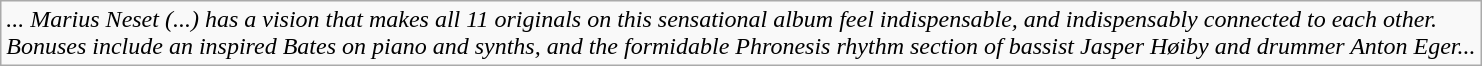<table class="wikitable">
<tr>
<td><em>... Marius Neset (...) has a vision that makes all 11 originals on this sensational album feel indispensable, and indispensably connected to each other.</em> <br><em>Bonuses include an inspired Bates on piano and synths, and the formidable Phronesis rhythm section of bassist Jasper Høiby and drummer Anton Eger...</em></td>
</tr>
</table>
